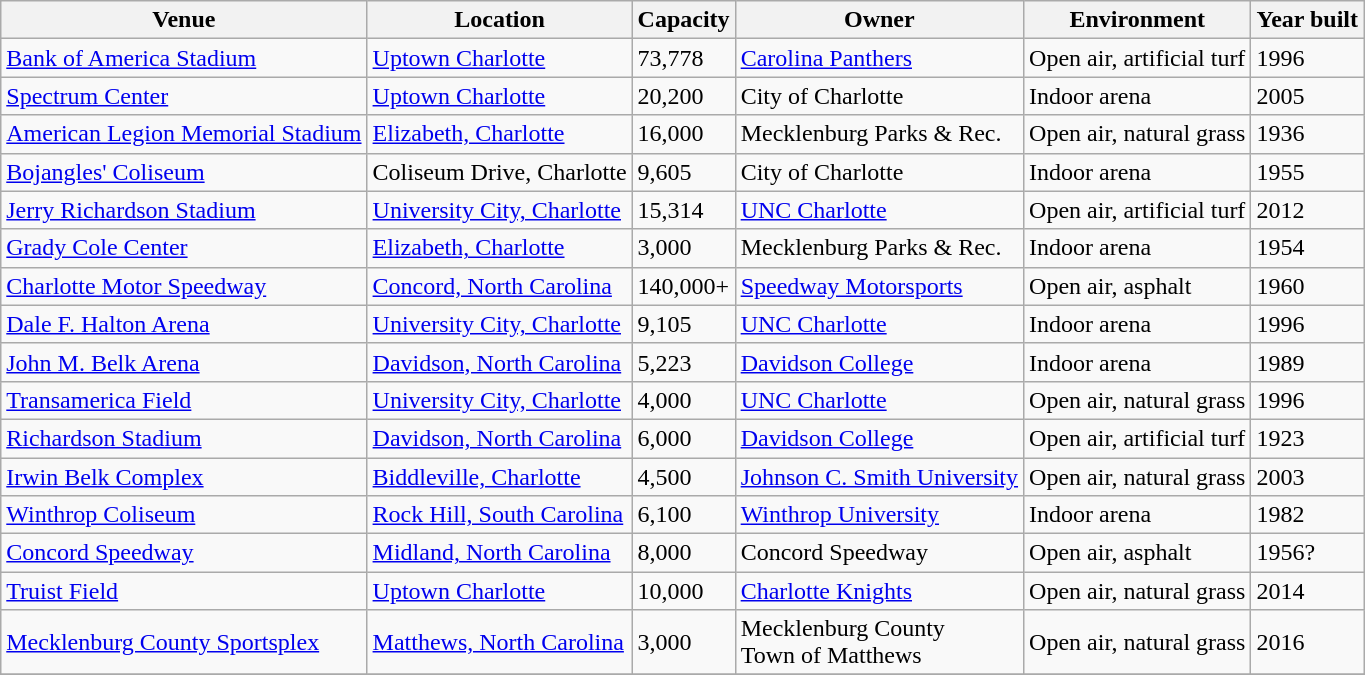<table class="wikitable sortable">
<tr>
<th scope="col">Venue</th>
<th scope="col">Location</th>
<th scope="col">Capacity</th>
<th scope="col">Owner</th>
<th scope="col">Environment</th>
<th scope="col">Year built</th>
</tr>
<tr>
<td><a href='#'>Bank of America Stadium</a></td>
<td><a href='#'>Uptown Charlotte</a></td>
<td>73,778</td>
<td><a href='#'>Carolina Panthers</a></td>
<td>Open air, artificial turf</td>
<td>1996</td>
</tr>
<tr>
<td><a href='#'>Spectrum Center</a></td>
<td><a href='#'>Uptown Charlotte</a></td>
<td>20,200</td>
<td>City of Charlotte</td>
<td>Indoor arena</td>
<td>2005</td>
</tr>
<tr>
<td><a href='#'>American Legion Memorial Stadium</a></td>
<td><a href='#'>Elizabeth, Charlotte</a></td>
<td>16,000</td>
<td>Mecklenburg Parks & Rec.</td>
<td>Open air, natural grass</td>
<td>1936</td>
</tr>
<tr>
<td><a href='#'>Bojangles' Coliseum</a></td>
<td>Coliseum Drive, Charlotte</td>
<td>9,605</td>
<td>City of Charlotte</td>
<td>Indoor arena</td>
<td>1955</td>
</tr>
<tr>
<td><a href='#'>Jerry Richardson Stadium</a></td>
<td><a href='#'>University City, Charlotte</a></td>
<td>15,314</td>
<td><a href='#'>UNC Charlotte</a></td>
<td>Open air, artificial turf</td>
<td>2012</td>
</tr>
<tr>
<td><a href='#'>Grady Cole Center</a></td>
<td><a href='#'>Elizabeth, Charlotte</a></td>
<td>3,000</td>
<td>Mecklenburg Parks & Rec.</td>
<td>Indoor arena</td>
<td>1954</td>
</tr>
<tr>
<td><a href='#'>Charlotte Motor Speedway</a></td>
<td><a href='#'>Concord, North Carolina</a></td>
<td>140,000+</td>
<td><a href='#'>Speedway Motorsports</a></td>
<td>Open air, asphalt</td>
<td>1960</td>
</tr>
<tr>
<td><a href='#'>Dale F. Halton Arena</a></td>
<td><a href='#'>University City, Charlotte</a></td>
<td>9,105</td>
<td><a href='#'>UNC Charlotte</a></td>
<td>Indoor arena</td>
<td>1996</td>
</tr>
<tr>
<td><a href='#'>John M. Belk Arena</a></td>
<td><a href='#'>Davidson, North Carolina</a></td>
<td>5,223</td>
<td><a href='#'>Davidson College</a></td>
<td>Indoor arena</td>
<td>1989</td>
</tr>
<tr>
<td><a href='#'>Transamerica Field</a></td>
<td><a href='#'>University City, Charlotte</a></td>
<td>4,000</td>
<td><a href='#'>UNC Charlotte</a></td>
<td>Open air, natural grass</td>
<td>1996</td>
</tr>
<tr>
<td><a href='#'>Richardson Stadium</a></td>
<td><a href='#'>Davidson, North Carolina</a></td>
<td>6,000</td>
<td><a href='#'>Davidson College</a></td>
<td>Open air, artificial turf</td>
<td>1923</td>
</tr>
<tr>
<td><a href='#'>Irwin Belk Complex</a></td>
<td><a href='#'>Biddleville, Charlotte</a></td>
<td>4,500</td>
<td><a href='#'>Johnson C. Smith University</a></td>
<td>Open air, natural grass</td>
<td>2003</td>
</tr>
<tr>
<td><a href='#'>Winthrop Coliseum</a></td>
<td><a href='#'>Rock Hill, South Carolina</a></td>
<td>6,100</td>
<td><a href='#'>Winthrop University</a></td>
<td>Indoor arena</td>
<td>1982</td>
</tr>
<tr>
<td><a href='#'>Concord Speedway</a></td>
<td><a href='#'>Midland, North Carolina</a></td>
<td>8,000</td>
<td>Concord Speedway</td>
<td>Open air, asphalt</td>
<td>1956?</td>
</tr>
<tr>
<td><a href='#'>Truist Field</a></td>
<td><a href='#'>Uptown Charlotte</a></td>
<td>10,000</td>
<td><a href='#'>Charlotte Knights</a></td>
<td>Open air, natural grass</td>
<td>2014</td>
</tr>
<tr>
<td><a href='#'>Mecklenburg County Sportsplex</a></td>
<td><a href='#'>Matthews, North Carolina</a></td>
<td>3,000</td>
<td>Mecklenburg County <br> Town of Matthews</td>
<td>Open air, natural grass</td>
<td>2016</td>
</tr>
<tr>
</tr>
</table>
